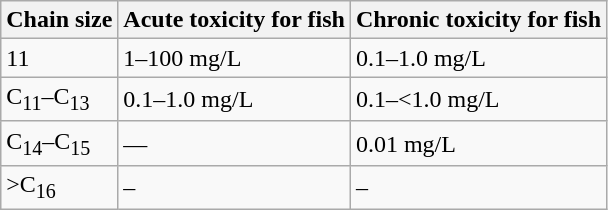<table class="wikitable">
<tr>
<th>Chain size</th>
<th>Acute toxicity for fish</th>
<th>Chronic toxicity for fish</th>
</tr>
<tr>
<td><C<sub>11</sub></td>
<td>1–100 mg/L</td>
<td>0.1–1.0 mg/L</td>
</tr>
<tr>
<td>C<sub>11</sub>–C<sub>13</sub></td>
<td>0.1–1.0 mg/L</td>
<td>0.1–<1.0 mg/L</td>
</tr>
<tr>
<td>C<sub>14</sub>–C<sub>15</sub></td>
<td>—</td>
<td>0.01 mg/L</td>
</tr>
<tr>
<td>>C<sub>16</sub></td>
<td>–</td>
<td>–</td>
</tr>
</table>
